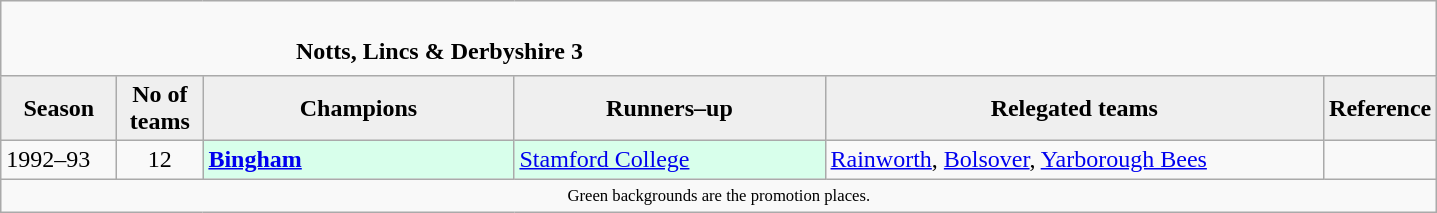<table class="wikitable" style="text-align: left;">
<tr>
<td colspan="11" cellpadding="0" cellspacing="0"><br><table border="0" style="width:100%;" cellpadding="0" cellspacing="0">
<tr>
<td style="width:20%; border:0;"></td>
<td style="border:0;"><strong>Notts, Lincs & Derbyshire 3</strong></td>
<td style="width:20%; border:0;"></td>
</tr>
</table>
</td>
</tr>
<tr>
<th style="background:#efefef; width:70px;">Season</th>
<th style="background:#efefef; width:50px;">No of teams</th>
<th style="background:#efefef; width:200px;">Champions</th>
<th style="background:#efefef; width:200px;">Runners–up</th>
<th style="background:#efefef; width:325px;">Relegated teams</th>
<th style="background:#efefef; width:50px;">Reference</th>
</tr>
<tr align=left>
<td>1992–93</td>
<td style="text-align: center;">12</td>
<td style="background:#d8ffeb;"><strong><a href='#'>Bingham</a></strong></td>
<td style="background:#d8ffeb;"><a href='#'>Stamford College</a></td>
<td><a href='#'>Rainworth</a>, <a href='#'>Bolsover</a>, <a href='#'>Yarborough Bees</a></td>
<td></td>
</tr>
<tr>
<td colspan="15"  style="border:0; font-size:smaller; text-align:center;"><small><span>Green backgrounds</span> are the promotion places.</small></td>
</tr>
</table>
